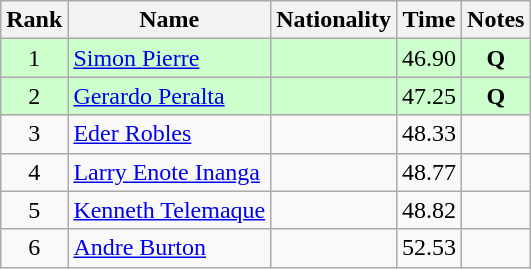<table class="wikitable sortable" style="text-align:center">
<tr>
<th>Rank</th>
<th>Name</th>
<th>Nationality</th>
<th>Time</th>
<th>Notes</th>
</tr>
<tr bgcolor=ccffcc>
<td>1</td>
<td align=left><a href='#'>Simon Pierre</a></td>
<td align=left></td>
<td>46.90</td>
<td><strong>Q</strong></td>
</tr>
<tr bgcolor=ccffcc>
<td>2</td>
<td align=left><a href='#'>Gerardo Peralta</a></td>
<td align=left></td>
<td>47.25</td>
<td><strong>Q</strong></td>
</tr>
<tr>
<td>3</td>
<td align=left><a href='#'>Eder Robles</a></td>
<td align=left></td>
<td>48.33</td>
<td></td>
</tr>
<tr>
<td>4</td>
<td align=left><a href='#'>Larry Enote Inanga</a></td>
<td align=left></td>
<td>48.77</td>
<td></td>
</tr>
<tr>
<td>5</td>
<td align=left><a href='#'>Kenneth Telemaque</a></td>
<td align=left></td>
<td>48.82</td>
<td></td>
</tr>
<tr>
<td>6</td>
<td align=left><a href='#'>Andre Burton</a></td>
<td align=left></td>
<td>52.53</td>
<td></td>
</tr>
</table>
